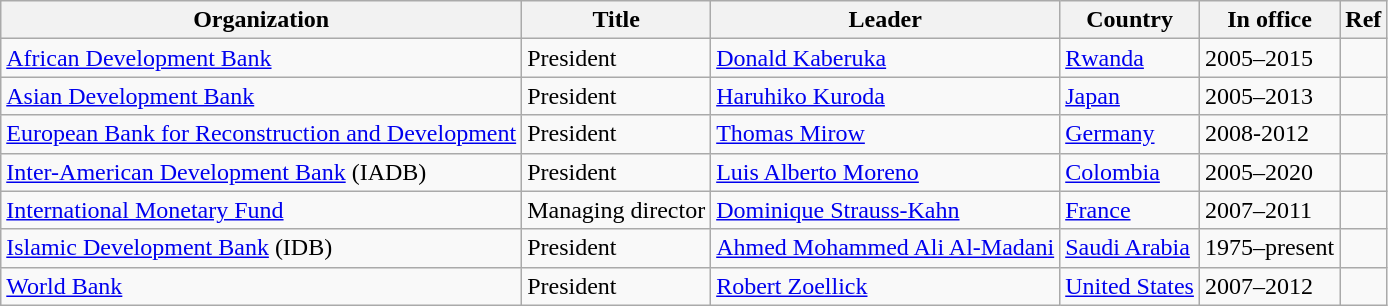<table class="wikitable unsortable">
<tr>
<th>Organization</th>
<th>Title</th>
<th>Leader</th>
<th>Country</th>
<th>In office</th>
<th>Ref</th>
</tr>
<tr>
<td><a href='#'>African Development Bank</a></td>
<td>President</td>
<td><a href='#'>Donald Kaberuka</a></td>
<td><a href='#'>Rwanda</a></td>
<td>2005–2015</td>
<td></td>
</tr>
<tr>
<td><a href='#'>Asian Development Bank</a></td>
<td>President</td>
<td><a href='#'>Haruhiko Kuroda</a></td>
<td><a href='#'>Japan</a></td>
<td>2005–2013</td>
<td></td>
</tr>
<tr>
<td><a href='#'>European Bank for Reconstruction and Development</a></td>
<td>President</td>
<td><a href='#'>Thomas Mirow</a></td>
<td><a href='#'>Germany</a></td>
<td>2008-2012</td>
<td></td>
</tr>
<tr>
<td><a href='#'>Inter-American Development Bank</a> (IADB)</td>
<td>President</td>
<td><a href='#'>Luis Alberto Moreno</a></td>
<td><a href='#'>Colombia</a></td>
<td>2005–2020</td>
<td></td>
</tr>
<tr>
<td><a href='#'>International Monetary Fund</a></td>
<td>Managing director</td>
<td><a href='#'>Dominique Strauss-Kahn</a></td>
<td><a href='#'>France</a></td>
<td>2007–2011</td>
<td></td>
</tr>
<tr>
<td><a href='#'>Islamic Development Bank</a> (IDB)</td>
<td>President</td>
<td><a href='#'>Ahmed Mohammed Ali Al-Madani</a></td>
<td><a href='#'>Saudi Arabia</a></td>
<td>1975–present </td>
<td></td>
</tr>
<tr>
<td><a href='#'>World Bank</a></td>
<td>President</td>
<td><a href='#'>Robert Zoellick</a></td>
<td><a href='#'>United States</a></td>
<td>2007–2012</td>
<td></td>
</tr>
</table>
